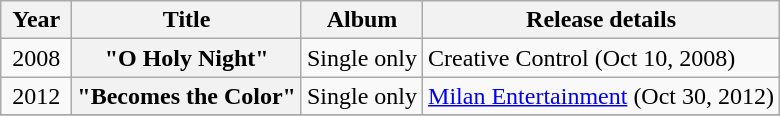<table class="wikitable plainrowheaders" style="text-align:center;">
<tr>
<th scope="col" style="width:2.5em;">Year</th>
<th scope="col">Title</th>
<th scope="col">Album</th>
<th scope="col">Release details</th>
</tr>
<tr>
<td>2008</td>
<th scope="row">"O Holy Night"</th>
<td>Single only</td>
<td align=left>Creative Control (Oct 10, 2008)</td>
</tr>
<tr>
<td>2012</td>
<th scope="row">"Becomes the Color"</th>
<td>Single only</td>
<td align=left><a href='#'>Milan Entertainment</a> (Oct 30, 2012)</td>
</tr>
<tr>
</tr>
</table>
